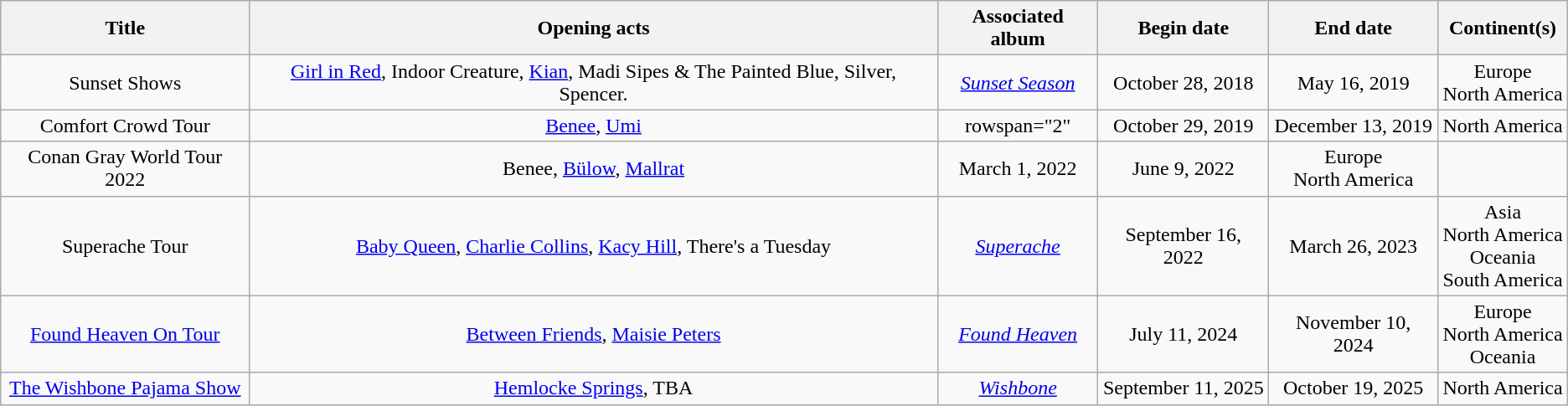<table class="wikitable sortable" style="text-align:center;">
<tr>
<th>Title</th>
<th>Opening acts</th>
<th>Associated album</th>
<th>Begin date</th>
<th>End date</th>
<th>Continent(s)</th>
</tr>
<tr>
<td>Sunset Shows</td>
<td><a href='#'>Girl in Red</a>, Indoor Creature, <a href='#'>Kian</a>, Madi Sipes & The Painted Blue, Silver, Spencer.</td>
<td><em><a href='#'>Sunset Season</a></em></td>
<td>October 28, 2018</td>
<td>May 16, 2019</td>
<td>Europe<br>North America</td>
</tr>
<tr>
<td>Comfort Crowd Tour</td>
<td><a href='#'>Benee</a>, <a href='#'>Umi</a></td>
<td>rowspan="2" </td>
<td>October 29, 2019</td>
<td>December 13, 2019</td>
<td>North America</td>
</tr>
<tr>
<td>Conan Gray World Tour 2022</td>
<td>Benee, <a href='#'>Bülow</a>, <a href='#'>Mallrat</a></td>
<td>March 1, 2022</td>
<td>June 9, 2022</td>
<td>Europe<br>North America</td>
</tr>
<tr>
<td>Superache Tour</td>
<td><a href='#'>Baby Queen</a>, <a href='#'>Charlie Collins</a>, <a href='#'>Kacy Hill</a>, There's a Tuesday</td>
<td><em><a href='#'>Superache</a></em></td>
<td>September 16, 2022</td>
<td>March 26, 2023</td>
<td>Asia<br>North America<br>Oceania<br>South America</td>
</tr>
<tr>
<td><a href='#'>Found Heaven On Tour</a></td>
<td><a href='#'>Between Friends</a>, <a href='#'>Maisie Peters</a></td>
<td><em><a href='#'>Found Heaven</a></em></td>
<td>July 11, 2024</td>
<td>November 10, 2024</td>
<td>Europe<br>North America<br>Oceania</td>
</tr>
<tr>
<td><a href='#'>The Wishbone Pajama Show</a></td>
<td><a href='#'>Hemlocke Springs</a>, TBA</td>
<td><em><a href='#'>Wishbone</a></em></td>
<td>September 11, 2025</td>
<td>October 19, 2025</td>
<td>North America</td>
</tr>
</table>
